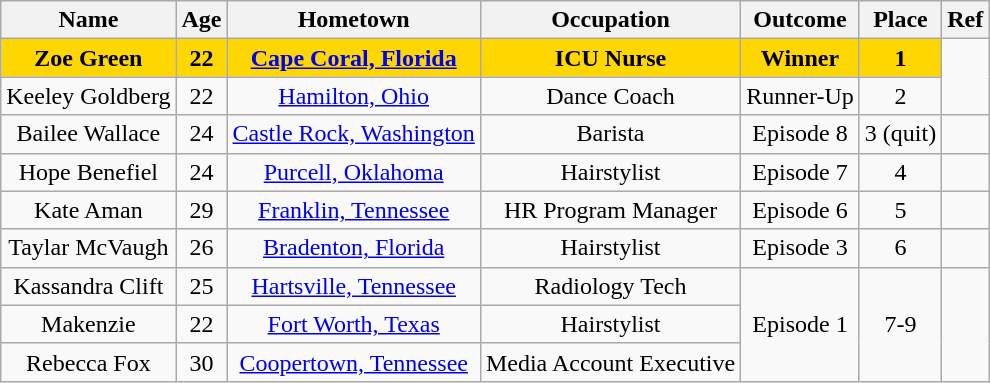<table class="wikitable sortable" style="text-align:center; ">
<tr>
<th>Name</th>
<th>Age</th>
<th>Hometown</th>
<th>Occupation</th>
<th>Outcome</th>
<th>Place</th>
<th>Ref</th>
</tr>
<tr>
<td bgcolor="gold"><strong>Zoe Green</strong></td>
<td bgcolor="gold"><strong>22</strong></td>
<td bgcolor="gold"><strong><a href='#'>Cape Coral, Florida</a></strong></td>
<td bgcolor="gold"><strong>ICU Nurse</strong></td>
<td bgcolor="gold"><strong>Winner</strong></td>
<td bgcolor="gold"><strong>1</strong></td>
<td rowspan="2"></td>
</tr>
<tr>
<td>Keeley Goldberg</td>
<td>22</td>
<td><a href='#'>Hamilton, Ohio</a></td>
<td>Dance Coach</td>
<td>Runner-Up</td>
<td>2</td>
</tr>
<tr>
<td>Bailee Wallace</td>
<td>24</td>
<td><a href='#'>Castle Rock, Washington</a></td>
<td>Barista</td>
<td>Episode 8</td>
<td>3 (quit)</td>
<td></td>
</tr>
<tr>
<td>Hope Benefiel</td>
<td>24</td>
<td><a href='#'>Purcell, Oklahoma</a></td>
<td>Hairstylist</td>
<td>Episode 7</td>
<td>4</td>
<td></td>
</tr>
<tr>
<td>Kate Aman</td>
<td>29</td>
<td><a href='#'>Franklin, Tennessee</a></td>
<td>HR Program Manager</td>
<td>Episode 6</td>
<td>5</td>
<td></td>
</tr>
<tr>
<td>Taylar McVaugh</td>
<td>26</td>
<td><a href='#'>Bradenton, Florida</a></td>
<td>Hairstylist</td>
<td>Episode 3</td>
<td>6</td>
<td></td>
</tr>
<tr>
<td>Kassandra Clift</td>
<td>25</td>
<td><a href='#'>Hartsville, Tennessee</a></td>
<td>Radiology Tech</td>
<td rowspan="3">Episode 1</td>
<td rowspan="3">7-9</td>
<td rowspan="3"></td>
</tr>
<tr>
<td>Makenzie</td>
<td>22</td>
<td><a href='#'>Fort Worth, Texas</a></td>
<td>Hairstylist</td>
</tr>
<tr>
<td>Rebecca Fox</td>
<td>30</td>
<td><a href='#'>Coopertown, Tennessee</a></td>
<td>Media Account Executive</td>
</tr>
</table>
